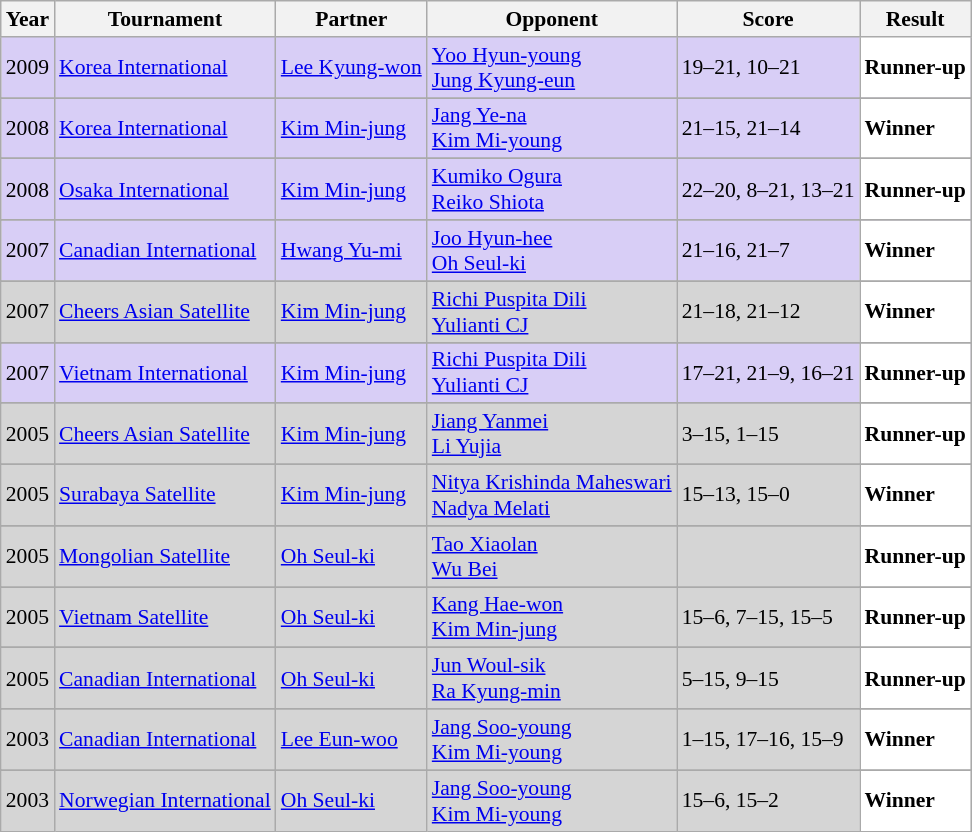<table class="sortable wikitable" style="font-size: 90%;">
<tr>
<th>Year</th>
<th>Tournament</th>
<th>Partner</th>
<th>Opponent</th>
<th>Score</th>
<th>Result</th>
</tr>
<tr style="background:#D8CEF6">
<td align="center">2009</td>
<td align="left"><a href='#'>Korea International</a></td>
<td align="left"> <a href='#'>Lee Kyung-won</a></td>
<td align="left"> <a href='#'>Yoo Hyun-young</a><br> <a href='#'>Jung Kyung-eun</a></td>
<td align="left">19–21, 10–21</td>
<td style="text-align:left; background:white"> <strong>Runner-up</strong></td>
</tr>
<tr>
</tr>
<tr style="background:#D8CEF6">
<td align="center">2008</td>
<td align="left"><a href='#'>Korea International</a></td>
<td align="left"> <a href='#'>Kim Min-jung</a></td>
<td align="left"> <a href='#'>Jang Ye-na</a><br> <a href='#'>Kim Mi-young</a></td>
<td align="left">21–15, 21–14</td>
<td style="text-align:left; background:white"> <strong>Winner</strong></td>
</tr>
<tr>
</tr>
<tr style="background:#D8CEF6">
<td align="center">2008</td>
<td align="left"><a href='#'>Osaka International</a></td>
<td align="left"> <a href='#'>Kim Min-jung</a></td>
<td align="left"> <a href='#'>Kumiko Ogura</a><br> <a href='#'>Reiko Shiota</a></td>
<td align="left">22–20, 8–21, 13–21</td>
<td style="text-align:left; background:white"> <strong>Runner-up</strong></td>
</tr>
<tr>
</tr>
<tr style="background:#D8CEF6">
<td align="center">2007</td>
<td align="left"><a href='#'>Canadian International</a></td>
<td align="left"> <a href='#'>Hwang Yu-mi</a></td>
<td align="left"> <a href='#'>Joo Hyun-hee</a><br> <a href='#'>Oh Seul-ki</a></td>
<td align="left">21–16, 21–7</td>
<td style="text-align:left; background:white"> <strong>Winner</strong></td>
</tr>
<tr>
</tr>
<tr style="background:#D5D5D5">
<td align="center">2007</td>
<td align="left"><a href='#'>Cheers Asian Satellite</a></td>
<td align="left"> <a href='#'>Kim Min-jung</a></td>
<td align="left"> <a href='#'>Richi Puspita Dili</a><br> <a href='#'>Yulianti CJ</a></td>
<td align="left">21–18, 21–12</td>
<td style="text-align:left; background:white"> <strong>Winner</strong></td>
</tr>
<tr>
</tr>
<tr style="background:#D8CEF6">
<td align="center">2007</td>
<td align="left"><a href='#'>Vietnam International</a></td>
<td align="left"> <a href='#'>Kim Min-jung</a></td>
<td align="left"> <a href='#'>Richi Puspita Dili</a><br> <a href='#'>Yulianti CJ</a></td>
<td align="left">17–21, 21–9, 16–21</td>
<td style="text-align:left; background:white"> <strong>Runner-up</strong></td>
</tr>
<tr>
</tr>
<tr style="background:#D5D5D5">
<td align="center">2005</td>
<td align="left"><a href='#'>Cheers Asian Satellite</a></td>
<td align="left"> <a href='#'>Kim Min-jung</a></td>
<td align="left"> <a href='#'>Jiang Yanmei</a><br> <a href='#'>Li Yujia</a></td>
<td align="left">3–15, 1–15</td>
<td style="text-align:left; background:white"> <strong>Runner-up</strong></td>
</tr>
<tr>
</tr>
<tr style="background:#D5D5D5">
<td align="center">2005</td>
<td align="left"><a href='#'>Surabaya Satellite</a></td>
<td align="left"> <a href='#'>Kim Min-jung</a></td>
<td align="left"> <a href='#'>Nitya Krishinda Maheswari</a><br> <a href='#'>Nadya Melati</a></td>
<td align="left">15–13, 15–0</td>
<td style="text-align:left; background:white"> <strong>Winner</strong></td>
</tr>
<tr>
</tr>
<tr style="background:#D5D5D5">
<td align="center">2005</td>
<td align="left"><a href='#'>Mongolian Satellite</a></td>
<td align="left"> <a href='#'>Oh Seul-ki</a></td>
<td align="left"> <a href='#'>Tao Xiaolan</a><br> <a href='#'>Wu Bei</a></td>
<td align="left"></td>
<td style="text-align:left; background:white"> <strong>Runner-up</strong></td>
</tr>
<tr>
</tr>
<tr style="background:#D5D5D5">
<td align="center">2005</td>
<td align="left"><a href='#'>Vietnam Satellite</a></td>
<td align="left"> <a href='#'>Oh Seul-ki</a></td>
<td align="left"> <a href='#'>Kang Hae-won</a><br> <a href='#'>Kim Min-jung</a></td>
<td align="left">15–6, 7–15, 15–5</td>
<td style="text-align:left; background:white"> <strong>Runner-up</strong></td>
</tr>
<tr>
</tr>
<tr style="background:#D5D5D5">
<td align="center">2005</td>
<td align="left"><a href='#'>Canadian International</a></td>
<td align="left"> <a href='#'>Oh Seul-ki</a></td>
<td align="left"> <a href='#'>Jun Woul-sik</a><br> <a href='#'>Ra Kyung-min</a></td>
<td align="left">5–15, 9–15</td>
<td style="text-align:left; background:white"> <strong>Runner-up</strong></td>
</tr>
<tr>
</tr>
<tr style="background:#D5D5D5">
<td align="center">2003</td>
<td align="left"><a href='#'>Canadian International</a></td>
<td align="left"> <a href='#'>Lee Eun-woo</a></td>
<td align="left"> <a href='#'>Jang Soo-young</a><br> <a href='#'>Kim Mi-young</a></td>
<td align="left">1–15, 17–16, 15–9</td>
<td style="text-align:left; background:white"> <strong>Winner</strong></td>
</tr>
<tr>
</tr>
<tr style="background:#D5D5D5">
<td align="center">2003</td>
<td align="left"><a href='#'>Norwegian International</a></td>
<td align="left"> <a href='#'>Oh Seul-ki</a></td>
<td align="left"> <a href='#'>Jang Soo-young</a><br> <a href='#'>Kim Mi-young</a></td>
<td align="left">15–6, 15–2</td>
<td style="text-align:left; background:white"> <strong>Winner</strong></td>
</tr>
</table>
